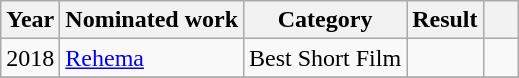<table class="wikitable sortable">
<tr>
<th>Year</th>
<th>Nominated work</th>
<th>Category</th>
<th>Result</th>
<th scope="col" style="width:1em;"></th>
</tr>
<tr>
<td>2018</td>
<td><a href='#'>Rehema</a></td>
<td>Best Short Film</td>
<td></td>
<td></td>
</tr>
<tr>
</tr>
</table>
